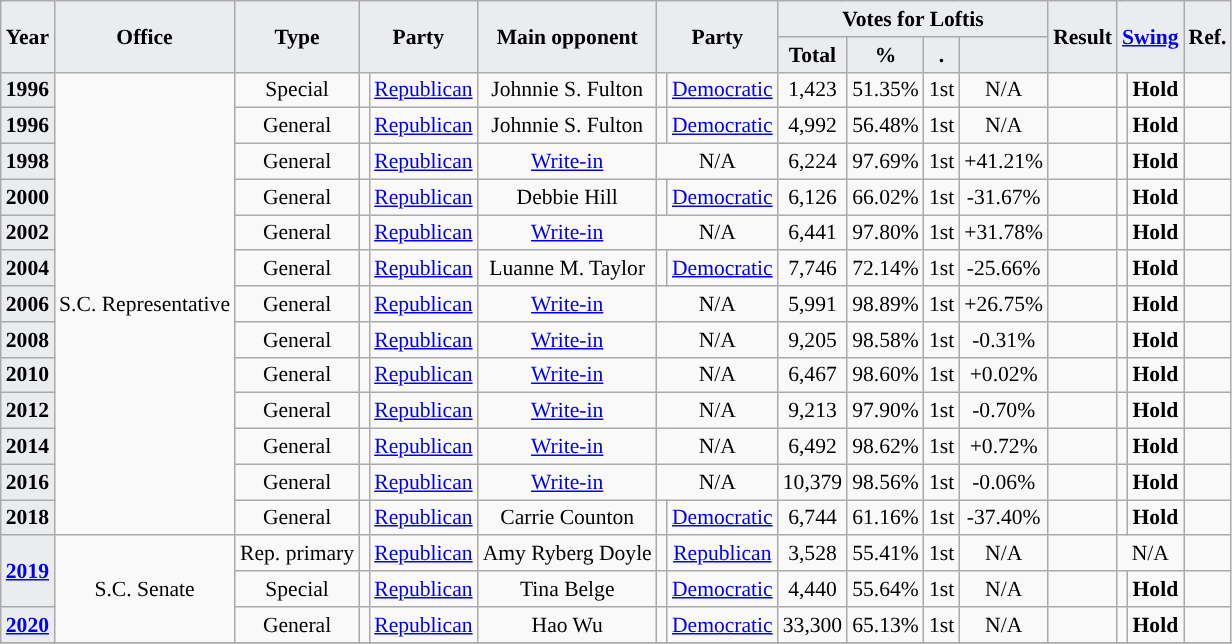<table class="wikitable" style="font-size: 90%; text-align:center;">
<tr>
<th style="background-color:#EAECF0;" rowspan=2>Year</th>
<th style="background-color:#EAECF0;" rowspan=2>Office</th>
<th style="background-color:#EAECF0;" rowspan=2>Type</th>
<th style="background-color:#EAECF0;" colspan=2 rowspan=2>Party</th>
<th style="background-color:#EAECF0;" rowspan=2>Main opponent</th>
<th style="background-color:#EAECF0;" colspan=2 rowspan=2>Party</th>
<th style="background-color:#EAECF0;" colspan=4>Votes for Loftis</th>
<th style="background-color:#EAECF0;" rowspan=2>Result</th>
<th style="background-color:#EAECF0;" colspan=2 rowspan=2><a href='#'>Swing</a></th>
<th style="background-color:#EAECF0;" colspan=2 rowspan=2>Ref.</th>
</tr>
<tr>
<th style="background-color:#EAECF0;">Total</th>
<th style="background-color:#EAECF0;">%</th>
<th style="background-color:#EAECF0;">.</th>
<th style="background-color:#EAECF0;"></th>
</tr>
<tr>
<th style="background-color:#EAECF0;">1996</th>
<td rowspan=13>S.C. Representative</td>
<td>Special</td>
<td style="background-color:"></td>
<td><a href='#'>Republican</a></td>
<td>Johnnie S. Fulton</td>
<td style="background-color:"></td>
<td><a href='#'>Democratic</a></td>
<td>1,423</td>
<td>51.35%</td>
<td>1st</td>
<td>N/A</td>
<td></td>
<td style="background-color:"></td>
<td><strong>Hold</strong></td>
<td></td>
</tr>
<tr>
<th style="background-color:#EAECF0;">1996</th>
<td>General</td>
<td style="background-color:"></td>
<td><a href='#'>Republican</a></td>
<td>Johnnie S. Fulton</td>
<td style="background-color:"></td>
<td><a href='#'>Democratic</a></td>
<td>4,992</td>
<td>56.48%</td>
<td>1st</td>
<td>N/A</td>
<td></td>
<td style="background-color:"></td>
<td><strong>Hold</strong></td>
<td></td>
</tr>
<tr>
<th style="background-color:#EAECF0;">1998</th>
<td>General</td>
<td style="background-color:"></td>
<td><a href='#'>Republican</a></td>
<td><a href='#'>Write-in</a></td>
<td colspan=2>N/A</td>
<td>6,224</td>
<td>97.69%</td>
<td>1st</td>
<td>+41.21%</td>
<td></td>
<td style="background-color:"></td>
<td><strong>Hold</strong></td>
<td></td>
</tr>
<tr>
<th style="background-color:#EAECF0;">2000</th>
<td>General</td>
<td style="background-color:"></td>
<td><a href='#'>Republican</a></td>
<td>Debbie Hill</td>
<td style="background-color:"></td>
<td><a href='#'>Democratic</a></td>
<td>6,126</td>
<td>66.02%</td>
<td>1st</td>
<td>-31.67%</td>
<td></td>
<td style="background-color:"></td>
<td><strong>Hold</strong></td>
<td></td>
</tr>
<tr>
<th style="background-color:#EAECF0;">2002</th>
<td>General</td>
<td style="background-color:"></td>
<td><a href='#'>Republican</a></td>
<td><a href='#'>Write-in</a></td>
<td colspan=2>N/A</td>
<td>6,441</td>
<td>97.80%</td>
<td>1st</td>
<td>+31.78%</td>
<td></td>
<td style="background-color:"></td>
<td><strong>Hold</strong></td>
<td></td>
</tr>
<tr>
<th style="background-color:#EAECF0;">2004</th>
<td>General</td>
<td style="background-color:"></td>
<td><a href='#'>Republican</a></td>
<td>Luanne M. Taylor</td>
<td style="background-color:"></td>
<td><a href='#'>Democratic</a></td>
<td>7,746</td>
<td>72.14%</td>
<td>1st</td>
<td>-25.66%</td>
<td></td>
<td style="background-color:"></td>
<td><strong>Hold</strong></td>
<td></td>
</tr>
<tr>
<th style="background-color:#EAECF0;">2006</th>
<td>General</td>
<td style="background-color:"></td>
<td><a href='#'>Republican</a></td>
<td><a href='#'>Write-in</a></td>
<td colspan=2>N/A</td>
<td>5,991</td>
<td>98.89%</td>
<td>1st</td>
<td>+26.75%</td>
<td></td>
<td style="background-color:"></td>
<td><strong>Hold</strong></td>
<td></td>
</tr>
<tr>
<th style="background-color:#EAECF0;">2008</th>
<td>General</td>
<td style="background-color:"></td>
<td><a href='#'>Republican</a></td>
<td><a href='#'>Write-in</a></td>
<td colspan=2>N/A</td>
<td>9,205</td>
<td>98.58%</td>
<td>1st</td>
<td>-0.31%</td>
<td></td>
<td style="background-color:"></td>
<td><strong>Hold</strong></td>
<td></td>
</tr>
<tr>
<th style="background-color:#EAECF0;">2010</th>
<td>General</td>
<td style="background-color:"></td>
<td><a href='#'>Republican</a></td>
<td><a href='#'>Write-in</a></td>
<td colspan=2>N/A</td>
<td>6,467</td>
<td>98.60%</td>
<td>1st</td>
<td>+0.02%</td>
<td></td>
<td style="background-color:"></td>
<td><strong>Hold</strong></td>
<td></td>
</tr>
<tr>
<th style="background-color:#EAECF0;">2012</th>
<td>General</td>
<td style="background-color:"></td>
<td><a href='#'>Republican</a></td>
<td><a href='#'>Write-in</a></td>
<td colspan=2>N/A</td>
<td>9,213</td>
<td>97.90%</td>
<td>1st</td>
<td>-0.70%</td>
<td></td>
<td style="background-color:"></td>
<td><strong>Hold</strong></td>
<td></td>
</tr>
<tr>
<th style="background-color:#EAECF0;">2014</th>
<td>General</td>
<td style="background-color:"></td>
<td><a href='#'>Republican</a></td>
<td><a href='#'>Write-in</a></td>
<td colspan=2>N/A</td>
<td>6,492</td>
<td>98.62%</td>
<td>1st</td>
<td>+0.72%</td>
<td></td>
<td style="background-color:"></td>
<td><strong>Hold</strong></td>
<td></td>
</tr>
<tr>
<th style="background-color:#EAECF0;">2016</th>
<td>General</td>
<td style="background-color:"></td>
<td><a href='#'>Republican</a></td>
<td><a href='#'>Write-in</a></td>
<td colspan=2>N/A</td>
<td>10,379</td>
<td>98.56%</td>
<td>1st</td>
<td>-0.06%</td>
<td></td>
<td style="background-color:"></td>
<td><strong>Hold</strong></td>
<td></td>
</tr>
<tr>
<th style="background-color:#EAECF0;">2018</th>
<td>General</td>
<td style="background-color:"></td>
<td><a href='#'>Republican</a></td>
<td>Carrie Counton</td>
<td style="background-color:"></td>
<td><a href='#'>Democratic</a></td>
<td>6,744</td>
<td>61.16%</td>
<td>1st</td>
<td>-37.40%</td>
<td></td>
<td style="background-color:"></td>
<td><strong>Hold</strong></td>
<td></td>
</tr>
<tr>
<th rowspan=2 style="background-color:#EAECF0;"><a href='#'>2019</a></th>
<td rowspan=3>S.C. Senate</td>
<td>Rep. primary</td>
<td style="background-color:"></td>
<td><a href='#'>Republican</a></td>
<td>Amy Ryberg Doyle</td>
<td style="background-color:"></td>
<td><a href='#'>Republican</a></td>
<td>3,528</td>
<td>55.41%</td>
<td>1st</td>
<td>N/A</td>
<td></td>
<td colspan=2>N/A</td>
<td></td>
</tr>
<tr>
<td>Special</td>
<td style="background-color:"></td>
<td><a href='#'>Republican</a></td>
<td>Tina Belge</td>
<td style="background-color:"></td>
<td><a href='#'>Democratic</a></td>
<td>4,440</td>
<td>55.64%</td>
<td>1st</td>
<td>N/A</td>
<td></td>
<td style="background-color:"></td>
<td><strong>Hold</strong></td>
<td></td>
</tr>
<tr>
<th style="background-color:#EAECF0;"><a href='#'>2020</a></th>
<td>General</td>
<td style="background-color:"></td>
<td><a href='#'>Republican</a></td>
<td>Hao Wu</td>
<td style="background-color:"></td>
<td><a href='#'>Democratic</a></td>
<td>33,300</td>
<td>65.13%</td>
<td>1st</td>
<td>N/A</td>
<td></td>
<td style="background-color:"></td>
<td><strong>Hold</strong></td>
<td></td>
</tr>
<tr>
</tr>
</table>
